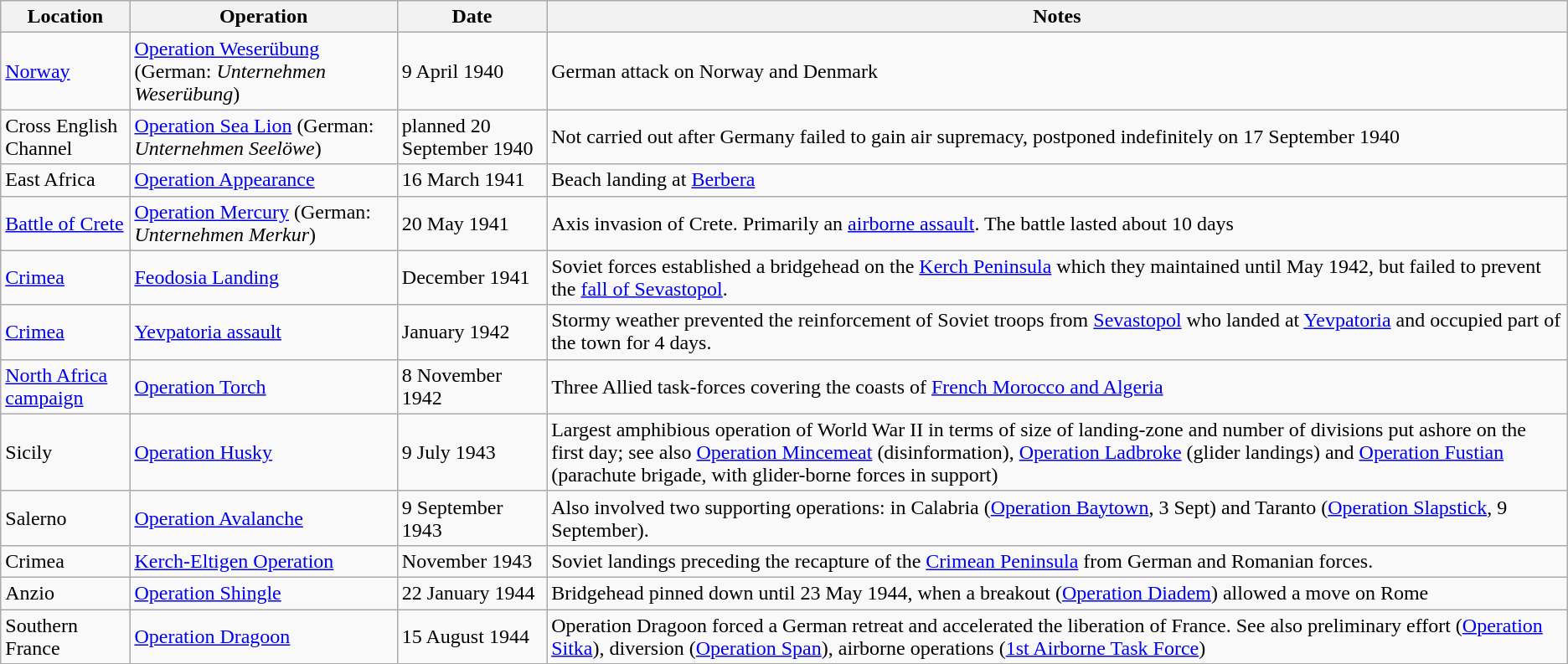<table class="wikitable">
<tr>
<th>Location</th>
<th>Operation</th>
<th>Date</th>
<th>Notes</th>
</tr>
<tr>
<td><a href='#'>Norway</a></td>
<td><a href='#'>Operation Weserübung</a> (German: <em>Unternehmen Weserübung</em>)</td>
<td>9 April 1940</td>
<td>German attack on Norway and Denmark</td>
</tr>
<tr>
<td>Cross English Channel</td>
<td><a href='#'>Operation Sea Lion</a> (German: <em>Unternehmen Seelöwe</em>)</td>
<td>planned 20 September 1940</td>
<td>Not carried out after Germany failed to gain air supremacy, postponed indefinitely on 17 September 1940</td>
</tr>
<tr>
<td>East Africa</td>
<td><a href='#'>Operation Appearance</a></td>
<td>16 March 1941</td>
<td>Beach landing at <a href='#'>Berbera</a></td>
</tr>
<tr>
<td><a href='#'>Battle of Crete</a></td>
<td><a href='#'>Operation Mercury</a> (German: <em>Unternehmen Merkur</em>)</td>
<td>20 May 1941</td>
<td>Axis invasion of Crete. Primarily an <a href='#'>airborne assault</a>. The battle lasted about 10 days</td>
</tr>
<tr>
<td><a href='#'>Crimea</a></td>
<td><a href='#'>Feodosia Landing</a></td>
<td>December 1941</td>
<td>Soviet forces established a bridgehead on the <a href='#'>Kerch Peninsula</a> which they maintained until May 1942, but failed to prevent the <a href='#'>fall of Sevastopol</a>.</td>
</tr>
<tr>
<td><a href='#'>Crimea</a></td>
<td><a href='#'>Yevpatoria assault</a></td>
<td>January 1942</td>
<td>Stormy weather prevented the reinforcement of Soviet troops from <a href='#'>Sevastopol</a> who landed at <a href='#'>Yevpatoria</a> and occupied part of the town for 4 days.</td>
</tr>
<tr>
<td><a href='#'>North Africa campaign</a></td>
<td><a href='#'>Operation Torch</a></td>
<td>8 November 1942</td>
<td>Three Allied task-forces covering the coasts of <a href='#'>French Morocco and Algeria</a></td>
</tr>
<tr>
<td>Sicily</td>
<td><a href='#'>Operation Husky</a></td>
<td>9 July 1943</td>
<td>Largest amphibious operation of World War II in terms of size of landing-zone and number of divisions put ashore on the first day; see also <a href='#'>Operation Mincemeat</a> (disinformation), <a href='#'>Operation Ladbroke</a> (glider landings) and <a href='#'>Operation Fustian</a> (parachute brigade, with glider-borne forces in support)</td>
</tr>
<tr>
<td>Salerno</td>
<td><a href='#'>Operation Avalanche</a></td>
<td>9 September 1943</td>
<td>Also involved two supporting operations: in Calabria (<a href='#'>Operation Baytown</a>, 3 Sept) and Taranto (<a href='#'>Operation Slapstick</a>, 9 September).</td>
</tr>
<tr>
<td>Crimea</td>
<td><a href='#'>Kerch-Eltigen Operation</a></td>
<td>November 1943</td>
<td>Soviet landings preceding the recapture of the <a href='#'>Crimean Peninsula</a> from German and Romanian forces.</td>
</tr>
<tr>
<td>Anzio</td>
<td><a href='#'>Operation Shingle</a></td>
<td>22 January 1944</td>
<td>Bridgehead pinned down until 23 May 1944, when a breakout (<a href='#'>Operation Diadem</a>) allowed a move on Rome</td>
</tr>
<tr>
<td>Southern France</td>
<td><a href='#'>Operation Dragoon</a></td>
<td>15 August 1944</td>
<td>Operation Dragoon forced a German retreat and accelerated the liberation of France. See also preliminary effort (<a href='#'>Operation Sitka</a>), diversion (<a href='#'>Operation Span</a>), airborne operations (<a href='#'>1st Airborne Task Force</a>)</td>
</tr>
</table>
